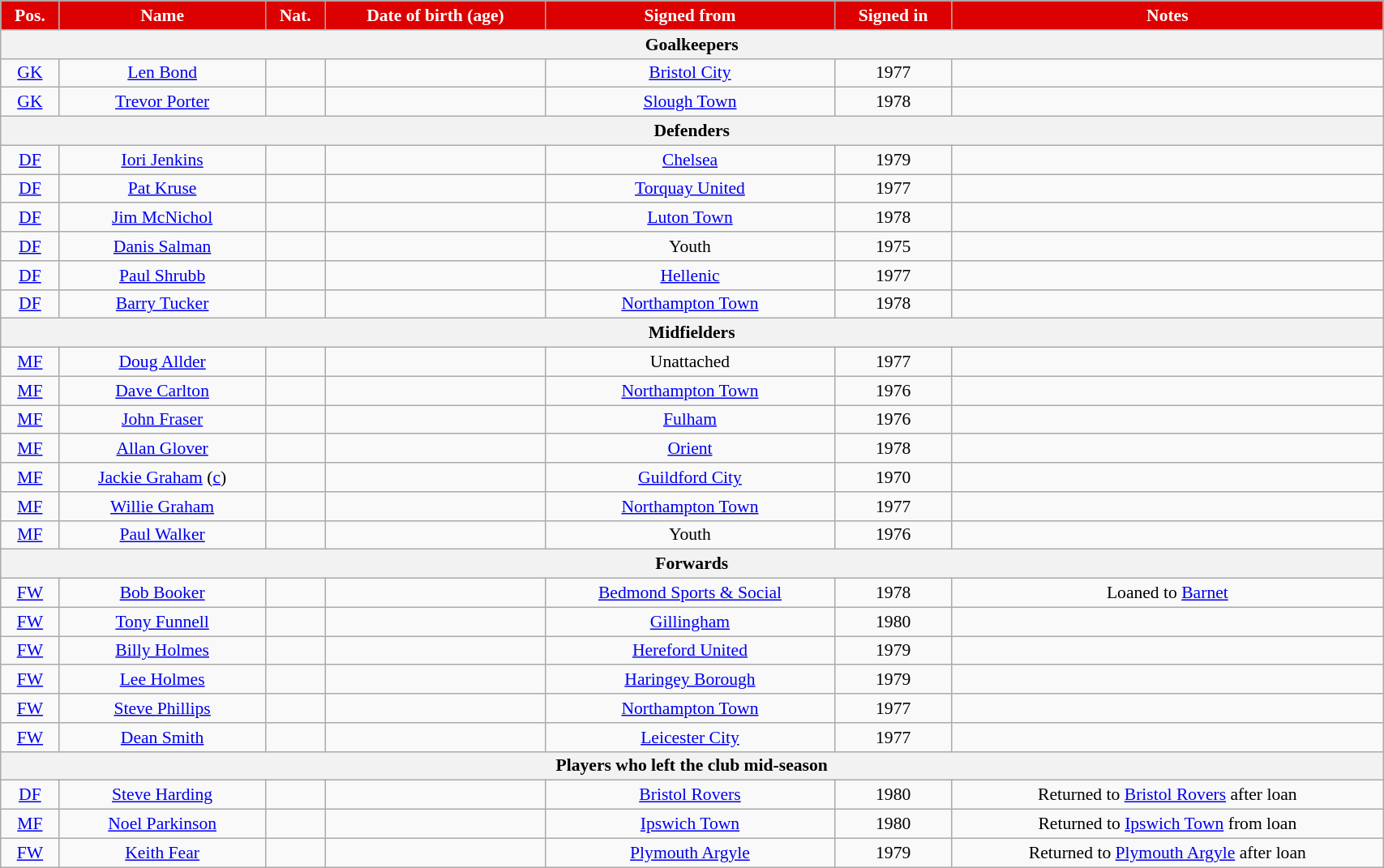<table class="wikitable" style="text-align:center; font-size:90%; width:90%;">
<tr>
<th style="background:#d00; color:white; text-align:center;">Pos.</th>
<th style="background:#d00; color:white; text-align:center;">Name</th>
<th style="background:#d00; color:white; text-align:center;">Nat.</th>
<th style="background:#d00; color:white; text-align:center;">Date of birth (age)</th>
<th style="background:#d00; color:white; text-align:center;">Signed from</th>
<th style="background:#d00; color:white; text-align:center;">Signed in</th>
<th style="background:#d00; color:white; text-align:center;">Notes</th>
</tr>
<tr>
<th colspan="7">Goalkeepers</th>
</tr>
<tr>
<td><a href='#'>GK</a></td>
<td><a href='#'>Len Bond</a></td>
<td></td>
<td></td>
<td><a href='#'>Bristol City</a></td>
<td>1977</td>
<td></td>
</tr>
<tr>
<td><a href='#'>GK</a></td>
<td><a href='#'>Trevor Porter</a></td>
<td></td>
<td></td>
<td><a href='#'>Slough Town</a></td>
<td>1978</td>
<td></td>
</tr>
<tr>
<th colspan="7">Defenders</th>
</tr>
<tr>
<td><a href='#'>DF</a></td>
<td><a href='#'>Iori Jenkins</a></td>
<td></td>
<td></td>
<td><a href='#'>Chelsea</a></td>
<td>1979</td>
<td></td>
</tr>
<tr>
<td><a href='#'>DF</a></td>
<td><a href='#'>Pat Kruse</a></td>
<td></td>
<td></td>
<td><a href='#'>Torquay United</a></td>
<td>1977</td>
<td></td>
</tr>
<tr>
<td><a href='#'>DF</a></td>
<td><a href='#'>Jim McNichol</a></td>
<td></td>
<td></td>
<td><a href='#'>Luton Town</a></td>
<td>1978</td>
<td></td>
</tr>
<tr>
<td><a href='#'>DF</a></td>
<td><a href='#'>Danis Salman</a></td>
<td></td>
<td></td>
<td>Youth</td>
<td>1975</td>
<td></td>
</tr>
<tr>
<td><a href='#'>DF</a></td>
<td><a href='#'>Paul Shrubb</a></td>
<td></td>
<td></td>
<td><a href='#'>Hellenic</a></td>
<td>1977</td>
<td></td>
</tr>
<tr>
<td><a href='#'>DF</a></td>
<td><a href='#'>Barry Tucker</a></td>
<td></td>
<td></td>
<td><a href='#'>Northampton Town</a></td>
<td>1978</td>
<td></td>
</tr>
<tr>
<th colspan="7">Midfielders</th>
</tr>
<tr>
<td><a href='#'>MF</a></td>
<td><a href='#'>Doug Allder</a></td>
<td></td>
<td></td>
<td>Unattached</td>
<td>1977</td>
<td></td>
</tr>
<tr>
<td><a href='#'>MF</a></td>
<td><a href='#'>Dave Carlton</a></td>
<td></td>
<td></td>
<td><a href='#'>Northampton Town</a></td>
<td>1976</td>
<td></td>
</tr>
<tr>
<td><a href='#'>MF</a></td>
<td><a href='#'>John Fraser</a></td>
<td></td>
<td></td>
<td><a href='#'>Fulham</a></td>
<td>1976</td>
<td></td>
</tr>
<tr>
<td><a href='#'>MF</a></td>
<td><a href='#'>Allan Glover</a></td>
<td></td>
<td></td>
<td><a href='#'>Orient</a></td>
<td>1978</td>
<td></td>
</tr>
<tr>
<td><a href='#'>MF</a></td>
<td><a href='#'>Jackie Graham</a> (<a href='#'>c</a>)</td>
<td></td>
<td></td>
<td><a href='#'>Guildford City</a></td>
<td>1970</td>
<td></td>
</tr>
<tr>
<td><a href='#'>MF</a></td>
<td><a href='#'>Willie Graham</a></td>
<td></td>
<td></td>
<td><a href='#'>Northampton Town</a></td>
<td>1977</td>
<td></td>
</tr>
<tr>
<td><a href='#'>MF</a></td>
<td><a href='#'>Paul Walker</a></td>
<td></td>
<td></td>
<td>Youth</td>
<td>1976</td>
<td></td>
</tr>
<tr>
<th colspan="7">Forwards</th>
</tr>
<tr>
<td><a href='#'>FW</a></td>
<td><a href='#'>Bob Booker</a></td>
<td></td>
<td></td>
<td><a href='#'>Bedmond Sports & Social</a></td>
<td>1978</td>
<td>Loaned to <a href='#'>Barnet</a></td>
</tr>
<tr>
<td><a href='#'>FW</a></td>
<td><a href='#'>Tony Funnell</a></td>
<td></td>
<td></td>
<td><a href='#'>Gillingham</a></td>
<td>1980</td>
<td></td>
</tr>
<tr>
<td><a href='#'>FW</a></td>
<td><a href='#'>Billy Holmes</a></td>
<td></td>
<td></td>
<td><a href='#'>Hereford United</a></td>
<td>1979</td>
<td></td>
</tr>
<tr>
<td><a href='#'>FW</a></td>
<td><a href='#'>Lee Holmes</a></td>
<td></td>
<td></td>
<td><a href='#'>Haringey Borough</a></td>
<td>1979</td>
<td></td>
</tr>
<tr>
<td><a href='#'>FW</a></td>
<td><a href='#'>Steve Phillips</a></td>
<td></td>
<td></td>
<td><a href='#'>Northampton Town</a></td>
<td>1977</td>
<td></td>
</tr>
<tr>
<td><a href='#'>FW</a></td>
<td><a href='#'>Dean Smith</a></td>
<td></td>
<td></td>
<td><a href='#'>Leicester City</a></td>
<td>1977</td>
<td></td>
</tr>
<tr>
<th colspan="7">Players who left the club mid-season</th>
</tr>
<tr>
<td><a href='#'>DF</a></td>
<td><a href='#'>Steve Harding</a></td>
<td></td>
<td></td>
<td><a href='#'>Bristol Rovers</a></td>
<td>1980</td>
<td>Returned to <a href='#'>Bristol Rovers</a> after loan</td>
</tr>
<tr>
<td><a href='#'>MF</a></td>
<td><a href='#'>Noel Parkinson</a></td>
<td></td>
<td></td>
<td><a href='#'>Ipswich Town</a></td>
<td>1980</td>
<td>Returned to <a href='#'>Ipswich Town</a> from loan</td>
</tr>
<tr>
<td><a href='#'>FW</a></td>
<td><a href='#'>Keith Fear</a></td>
<td></td>
<td></td>
<td><a href='#'>Plymouth Argyle</a></td>
<td>1979</td>
<td>Returned to <a href='#'>Plymouth Argyle</a> after loan</td>
</tr>
</table>
